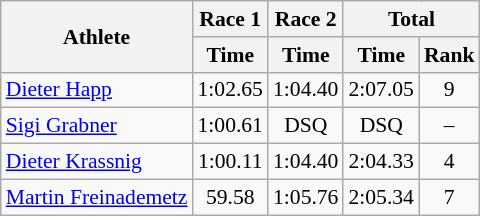<table class="wikitable" style="font-size:90%">
<tr>
<th rowspan="2">Athlete</th>
<th>Race 1</th>
<th>Race 2</th>
<th colspan="2">Total</th>
</tr>
<tr>
<th>Time</th>
<th>Time</th>
<th>Time</th>
<th>Rank</th>
</tr>
<tr>
<td><a href='#'>Dieter Happ</a></td>
<td align="center">1:02.65</td>
<td align="center">1:04.40</td>
<td align="center">2:07.05</td>
<td align="center">9</td>
</tr>
<tr>
<td><a href='#'>Sigi Grabner</a></td>
<td align="center">1:00.61</td>
<td align="center">DSQ</td>
<td align="center">DSQ</td>
<td align="center">–</td>
</tr>
<tr>
<td><a href='#'>Dieter Krassnig</a></td>
<td align="center">1:00.11</td>
<td align="center">1:04.40</td>
<td align="center">2:04.33</td>
<td align="center">4</td>
</tr>
<tr>
<td><a href='#'>Martin Freinademetz</a></td>
<td align="center">59.58</td>
<td align="center">1:05.76</td>
<td align="center">2:05.34</td>
<td align="center">7</td>
</tr>
</table>
